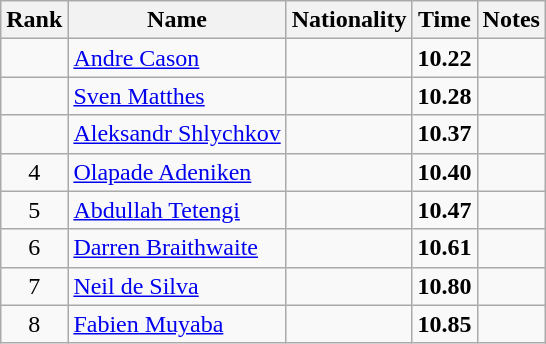<table class="wikitable sortable" style="text-align:center">
<tr>
<th>Rank</th>
<th>Name</th>
<th>Nationality</th>
<th>Time</th>
<th>Notes</th>
</tr>
<tr>
<td></td>
<td align=left><a href='#'>Andre Cason</a></td>
<td align=left></td>
<td><strong>10.22</strong></td>
<td></td>
</tr>
<tr>
<td></td>
<td align=left><a href='#'>Sven Matthes</a></td>
<td align=left></td>
<td><strong>10.28</strong></td>
<td></td>
</tr>
<tr>
<td></td>
<td align=left><a href='#'>Aleksandr Shlychkov</a></td>
<td align=left></td>
<td><strong>10.37</strong></td>
<td></td>
</tr>
<tr>
<td>4</td>
<td align=left><a href='#'>Olapade Adeniken</a></td>
<td align=left></td>
<td><strong>10.40</strong></td>
<td></td>
</tr>
<tr>
<td>5</td>
<td align=left><a href='#'>Abdullah Tetengi</a></td>
<td align=left></td>
<td><strong>10.47</strong></td>
<td></td>
</tr>
<tr>
<td>6</td>
<td align=left><a href='#'>Darren Braithwaite</a></td>
<td align=left></td>
<td><strong>10.61</strong></td>
<td></td>
</tr>
<tr>
<td>7</td>
<td align=left><a href='#'>Neil de Silva</a></td>
<td align=left></td>
<td><strong>10.80</strong></td>
<td></td>
</tr>
<tr>
<td>8</td>
<td align=left><a href='#'>Fabien Muyaba</a></td>
<td align=left></td>
<td><strong>10.85</strong></td>
<td></td>
</tr>
</table>
